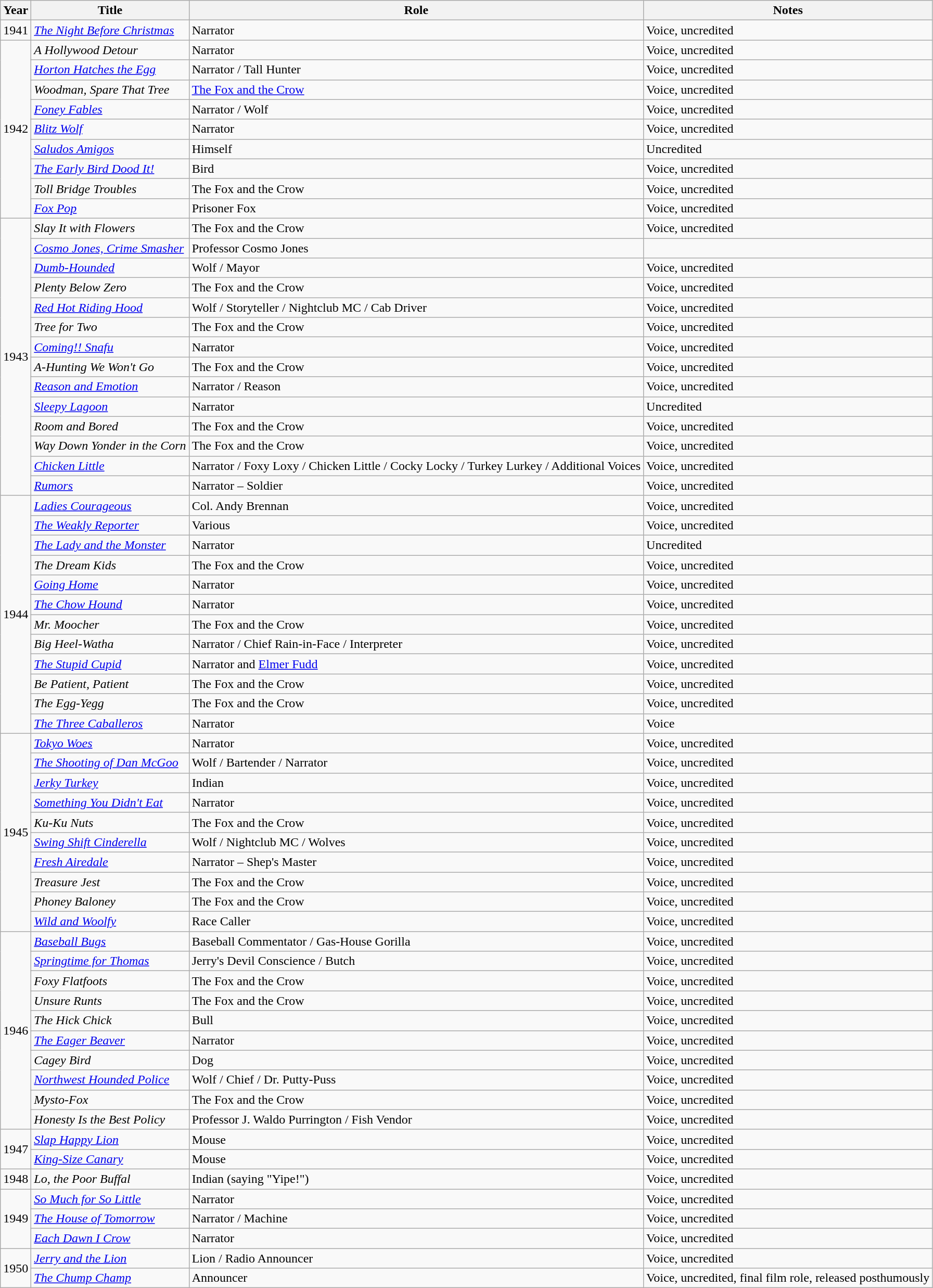<table class="wikitable">
<tr>
<th>Year</th>
<th>Title</th>
<th>Role</th>
<th>Notes</th>
</tr>
<tr>
<td>1941</td>
<td><em><a href='#'>The Night Before Christmas</a></em></td>
<td>Narrator</td>
<td>Voice, uncredited</td>
</tr>
<tr>
<td rowspan="9">1942</td>
<td><em>A Hollywood Detour</em></td>
<td>Narrator</td>
<td>Voice, uncredited</td>
</tr>
<tr>
<td><em><a href='#'>Horton Hatches the Egg</a></em></td>
<td>Narrator / Tall Hunter</td>
<td>Voice, uncredited</td>
</tr>
<tr>
<td><em>Woodman, Spare That Tree</em></td>
<td><a href='#'>The Fox and the Crow</a></td>
<td>Voice, uncredited</td>
</tr>
<tr>
<td><em><a href='#'>Foney Fables</a></em></td>
<td>Narrator / Wolf</td>
<td>Voice, uncredited</td>
</tr>
<tr>
<td><em><a href='#'>Blitz Wolf</a></em></td>
<td>Narrator</td>
<td>Voice, uncredited</td>
</tr>
<tr>
<td><em><a href='#'>Saludos Amigos</a></em></td>
<td>Himself</td>
<td>Uncredited</td>
</tr>
<tr>
<td><em><a href='#'>The Early Bird Dood It!</a></em></td>
<td>Bird</td>
<td>Voice, uncredited</td>
</tr>
<tr>
<td><em>Toll Bridge Troubles</em></td>
<td>The Fox and the Crow</td>
<td>Voice, uncredited</td>
</tr>
<tr>
<td><em><a href='#'>Fox Pop</a></em></td>
<td>Prisoner Fox</td>
<td>Voice, uncredited</td>
</tr>
<tr>
<td rowspan="14">1943</td>
<td><em>Slay It with Flowers</em></td>
<td>The Fox and the Crow</td>
<td>Voice, uncredited</td>
</tr>
<tr>
<td><em><a href='#'>Cosmo Jones, Crime Smasher</a></em></td>
<td>Professor Cosmo Jones</td>
<td></td>
</tr>
<tr>
<td><em><a href='#'>Dumb-Hounded</a></em></td>
<td>Wolf / Mayor</td>
<td>Voice, uncredited</td>
</tr>
<tr>
<td><em>Plenty Below Zero</em></td>
<td>The Fox and the Crow</td>
<td>Voice, uncredited</td>
</tr>
<tr>
<td><em><a href='#'>Red Hot Riding Hood</a></em></td>
<td>Wolf / Storyteller / Nightclub MC / Cab Driver</td>
<td>Voice, uncredited</td>
</tr>
<tr>
<td><em>Tree for Two</em></td>
<td>The Fox and the Crow</td>
<td>Voice, uncredited</td>
</tr>
<tr>
<td><em><a href='#'>Coming!! Snafu</a></em></td>
<td>Narrator</td>
<td>Voice, uncredited</td>
</tr>
<tr>
<td><em>A-Hunting We Won't Go</em></td>
<td>The Fox and the Crow</td>
<td>Voice, uncredited</td>
</tr>
<tr>
<td><em><a href='#'>Reason and Emotion</a></em></td>
<td>Narrator / Reason</td>
<td>Voice, uncredited</td>
</tr>
<tr>
<td><em><a href='#'>Sleepy Lagoon</a></em></td>
<td>Narrator</td>
<td>Uncredited</td>
</tr>
<tr>
<td><em>Room and Bored</em></td>
<td>The Fox and the Crow</td>
<td>Voice, uncredited</td>
</tr>
<tr>
<td><em>Way Down Yonder in the Corn</em></td>
<td>The Fox and the Crow</td>
<td>Voice, uncredited</td>
</tr>
<tr>
<td><em><a href='#'>Chicken Little</a></em></td>
<td>Narrator / Foxy Loxy / Chicken Little / Cocky Locky / Turkey Lurkey / Additional Voices</td>
<td>Voice, uncredited</td>
</tr>
<tr>
<td><em><a href='#'>Rumors</a></em></td>
<td>Narrator – Soldier</td>
<td>Voice, uncredited</td>
</tr>
<tr>
<td rowspan="12">1944</td>
<td><em><a href='#'>Ladies Courageous</a></em></td>
<td>Col. Andy Brennan</td>
<td>Voice, uncredited</td>
</tr>
<tr>
<td><em><a href='#'>The Weakly Reporter</a></em></td>
<td>Various</td>
<td>Voice, uncredited</td>
</tr>
<tr>
<td><em><a href='#'>The Lady and the Monster</a></em></td>
<td>Narrator</td>
<td>Uncredited</td>
</tr>
<tr>
<td><em>The Dream Kids</em></td>
<td>The Fox and the Crow</td>
<td>Voice, uncredited</td>
</tr>
<tr>
<td><em><a href='#'>Going Home</a></em></td>
<td>Narrator</td>
<td>Voice, uncredited</td>
</tr>
<tr>
<td><em><a href='#'>The Chow Hound</a></em></td>
<td>Narrator</td>
<td>Voice, uncredited</td>
</tr>
<tr>
<td><em>Mr. Moocher</em></td>
<td>The Fox and the Crow</td>
<td>Voice, uncredited</td>
</tr>
<tr>
<td><em>Big Heel-Watha</em></td>
<td>Narrator / Chief Rain-in-Face / Interpreter</td>
<td>Voice, uncredited</td>
</tr>
<tr>
<td><em><a href='#'>The Stupid Cupid</a></em></td>
<td>Narrator and <a href='#'>Elmer Fudd</a></td>
<td>Voice, uncredited</td>
</tr>
<tr>
<td><em>Be Patient, Patient</em></td>
<td>The Fox and the Crow</td>
<td>Voice, uncredited</td>
</tr>
<tr>
<td><em>The Egg-Yegg</em></td>
<td>The Fox and the Crow</td>
<td>Voice, uncredited</td>
</tr>
<tr>
<td><em><a href='#'>The Three Caballeros</a></em></td>
<td>Narrator</td>
<td>Voice</td>
</tr>
<tr>
<td rowspan="10">1945</td>
<td><em><a href='#'>Tokyo Woes</a></em></td>
<td>Narrator</td>
<td>Voice, uncredited</td>
</tr>
<tr>
<td><em><a href='#'>The Shooting of Dan McGoo</a></em></td>
<td>Wolf / Bartender / Narrator</td>
<td>Voice, uncredited</td>
</tr>
<tr>
<td><em><a href='#'>Jerky Turkey</a></em></td>
<td>Indian</td>
<td>Voice, uncredited</td>
</tr>
<tr>
<td><em><a href='#'>Something You Didn't Eat</a></em></td>
<td>Narrator</td>
<td>Voice, uncredited</td>
</tr>
<tr>
<td><em>Ku-Ku Nuts</em></td>
<td>The Fox and the Crow</td>
<td>Voice, uncredited</td>
</tr>
<tr>
<td><em><a href='#'>Swing Shift Cinderella</a></em></td>
<td>Wolf / Nightclub MC / Wolves</td>
<td>Voice, uncredited</td>
</tr>
<tr>
<td><em><a href='#'>Fresh Airedale</a></em></td>
<td>Narrator – Shep's Master</td>
<td>Voice, uncredited</td>
</tr>
<tr>
<td><em>Treasure Jest</em></td>
<td>The Fox and the Crow</td>
<td>Voice, uncredited</td>
</tr>
<tr>
<td><em>Phoney Baloney</em></td>
<td>The Fox and the Crow</td>
<td>Voice, uncredited</td>
</tr>
<tr>
<td><em><a href='#'>Wild and Woolfy</a></em></td>
<td>Race Caller</td>
<td>Voice, uncredited</td>
</tr>
<tr>
<td rowspan="10">1946</td>
<td><em><a href='#'>Baseball Bugs</a></em></td>
<td>Baseball Commentator / Gas-House Gorilla</td>
<td>Voice, uncredited</td>
</tr>
<tr>
<td><em><a href='#'>Springtime for Thomas</a></em></td>
<td>Jerry's Devil Conscience / Butch</td>
<td>Voice, uncredited</td>
</tr>
<tr>
<td><em>Foxy Flatfoots</em></td>
<td>The Fox and the Crow</td>
<td>Voice, uncredited</td>
</tr>
<tr>
<td><em>Unsure Runts</em></td>
<td>The Fox and the Crow</td>
<td>Voice, uncredited</td>
</tr>
<tr>
<td><em>The Hick Chick</em></td>
<td>Bull</td>
<td>Voice, uncredited</td>
</tr>
<tr>
<td><em><a href='#'>The Eager Beaver</a></em></td>
<td>Narrator</td>
<td>Voice, uncredited</td>
</tr>
<tr>
<td><em>Cagey Bird</em></td>
<td>Dog</td>
<td>Voice, uncredited</td>
</tr>
<tr>
<td><em><a href='#'>Northwest Hounded Police</a></em></td>
<td>Wolf / Chief / Dr. Putty-Puss</td>
<td>Voice, uncredited</td>
</tr>
<tr>
<td><em>Mysto-Fox</em></td>
<td>The Fox and the Crow</td>
<td>Voice, uncredited</td>
</tr>
<tr>
<td><em>Honesty Is the Best Policy</em></td>
<td>Professor J. Waldo Purrington / Fish Vendor</td>
<td>Voice, uncredited</td>
</tr>
<tr>
<td rowspan="2">1947</td>
<td><em><a href='#'>Slap Happy Lion</a></em></td>
<td>Mouse</td>
<td>Voice, uncredited</td>
</tr>
<tr>
<td><em><a href='#'>King-Size Canary</a></em></td>
<td>Mouse</td>
<td>Voice, uncredited</td>
</tr>
<tr>
<td>1948</td>
<td><em>Lo, the Poor Buffal</em></td>
<td>Indian (saying "Yipe!")</td>
<td>Voice, uncredited</td>
</tr>
<tr>
<td rowspan="3">1949</td>
<td><em><a href='#'>So Much for So Little</a></em></td>
<td>Narrator</td>
<td>Voice, uncredited</td>
</tr>
<tr>
<td><em><a href='#'>The House of Tomorrow</a></em></td>
<td>Narrator / Machine</td>
<td>Voice, uncredited</td>
</tr>
<tr>
<td><em><a href='#'>Each Dawn I Crow</a></em></td>
<td>Narrator</td>
<td>Voice, uncredited</td>
</tr>
<tr>
<td rowspan="2">1950</td>
<td><em><a href='#'>Jerry and the Lion</a></em></td>
<td>Lion / Radio Announcer</td>
<td>Voice, uncredited</td>
</tr>
<tr>
<td><em><a href='#'>The Chump Champ</a></em></td>
<td>Announcer</td>
<td>Voice, uncredited, final film role, released posthumously</td>
</tr>
</table>
